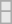<table class=wikitable>
<tr>
</tr>
<tr bgcolor= e8e8e8>
<td></td>
</tr>
<tr>
</tr>
<tr bgcolor= e8e8e8>
<td></td>
</tr>
</table>
